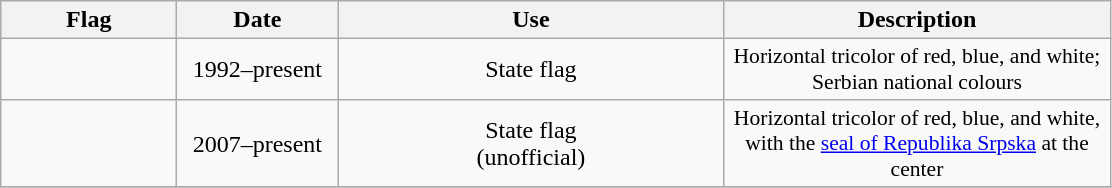<table class="wikitable" style="text-align:center">
<tr>
<th style="width:110px;">Flag</th>
<th style="width:100px;">Date</th>
<th style="width:250px;">Use</th>
<th style="width:250px;">Description</th>
</tr>
<tr>
<td></td>
<td>1992–present</td>
<td>State flag</td>
<td style=font-size:90%;>Horizontal tricolor of red, blue, and white; Serbian national colours</td>
</tr>
<tr>
<td></td>
<td>2007–present</td>
<td>State flag<br>(unofficial)</td>
<td style=font-size:90%;>Horizontal tricolor of red, blue, and white, with the <a href='#'>seal of Republika Srpska</a> at the center</td>
</tr>
<tr>
</tr>
</table>
